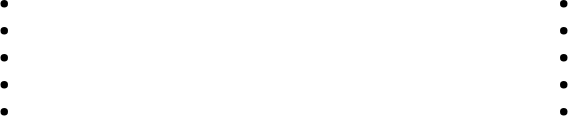<table>
<tr>
<td style="vertical-align:top; width:2%;"><br><ul><li></li><li></li><li></li><li></li><li></li></ul></td>
<td style="vertical-align:top; width:5%;"><br><ul><li></li><li></li><li></li><li></li><li></li></ul></td>
</tr>
<tr>
</tr>
</table>
